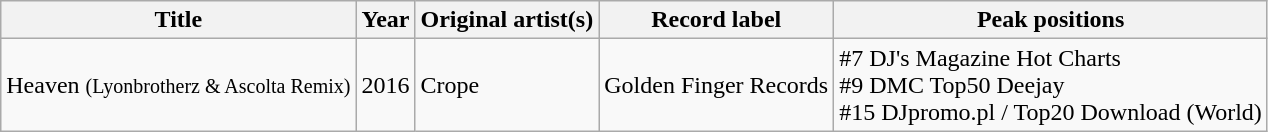<table class="wikitable">
<tr>
<th>Title</th>
<th>Year</th>
<th>Original artist(s)</th>
<th>Record label</th>
<th>Peak positions</th>
</tr>
<tr>
<td>Heaven <small>(Lyonbrotherz & Ascolta Remix)</small></td>
<td>2016</td>
<td>Crope</td>
<td>Golden Finger Records</td>
<td>#7 DJ's Magazine Hot Charts<br>#9 DMC Top50 Deejay<br>#15 DJpromo.pl / Top20 Download (World)</td>
</tr>
</table>
